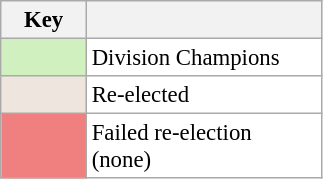<table class="wikitable" style="font-size:95%; text-align:center">
<tr>
<th width=50>Key</th>
<th width=150></th>
</tr>
<tr>
<td style="background:#D0F0C0;" width="20"></td>
<td bgcolor="#ffffff" align="left">Division Champions</td>
</tr>
<tr>
<td style="background: #eee5de" width="20"></td>
<td bgcolor="#ffffff" align="left">Re-elected</td>
</tr>
<tr>
<td style="background: #F08080" width="20"></td>
<td bgcolor="#ffffff" align="left">Failed re-election (none)</td>
</tr>
</table>
